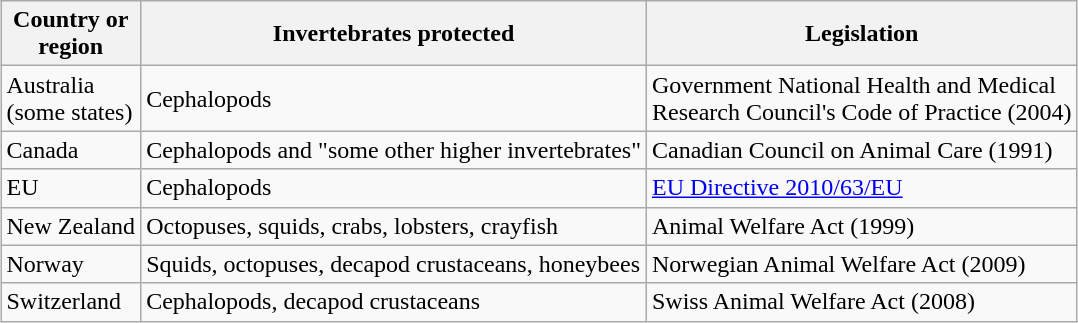<table class="wikitable" 90%" style="margin:auto">
<tr>
<th>Country or <br>region</th>
<th>Invertebrates protected</th>
<th>Legislation</th>
</tr>
<tr>
<td>Australia<br>(some states)</td>
<td>Cephalopods</td>
<td>Government National Health and Medical<br> Research Council's Code of Practice (2004)</td>
</tr>
<tr>
<td>Canada</td>
<td>Cephalopods and "some other higher invertebrates"</td>
<td>Canadian Council on Animal Care (1991)</td>
</tr>
<tr>
<td>EU</td>
<td>Cephalopods</td>
<td><a href='#'>EU Directive 2010/63/EU</a></td>
</tr>
<tr>
<td>New Zealand</td>
<td>Octopuses, squids, crabs, lobsters, crayfish</td>
<td>Animal Welfare Act (1999)</td>
</tr>
<tr>
<td>Norway</td>
<td>Squids, octopuses, decapod crustaceans, honeybees</td>
<td>Norwegian Animal Welfare Act (2009)</td>
</tr>
<tr>
<td>Switzerland</td>
<td>Cephalopods, decapod crustaceans</td>
<td>Swiss Animal Welfare Act (2008)</td>
</tr>
</table>
